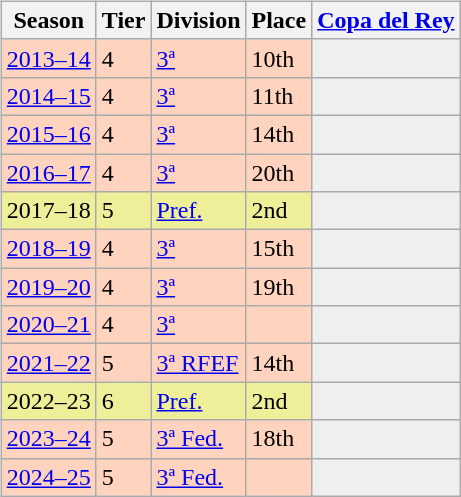<table>
<tr>
<td valign="top" width=0%><br><table class="wikitable">
<tr style="background:#f0f6fa;">
<th>Season</th>
<th>Tier</th>
<th>Division</th>
<th>Place</th>
<th><a href='#'>Copa del Rey</a></th>
</tr>
<tr>
<td style="background:#FFD3BD;"><a href='#'>2013–14</a></td>
<td style="background:#FFD3BD;">4</td>
<td style="background:#FFD3BD;"><a href='#'>3ª</a></td>
<td style="background:#FFD3BD;">10th</td>
<td style="background:#efefef;"></td>
</tr>
<tr>
<td style="background:#FFD3BD;"><a href='#'>2014–15</a></td>
<td style="background:#FFD3BD;">4</td>
<td style="background:#FFD3BD;"><a href='#'>3ª</a></td>
<td style="background:#FFD3BD;">11th</td>
<td style="background:#efefef;"></td>
</tr>
<tr>
<td style="background:#FFD3BD;"><a href='#'>2015–16</a></td>
<td style="background:#FFD3BD;">4</td>
<td style="background:#FFD3BD;"><a href='#'>3ª</a></td>
<td style="background:#FFD3BD;">14th</td>
<td style="background:#efefef;"></td>
</tr>
<tr>
<td style="background:#FFD3BD;"><a href='#'>2016–17</a></td>
<td style="background:#FFD3BD;">4</td>
<td style="background:#FFD3BD;"><a href='#'>3ª</a></td>
<td style="background:#FFD3BD;">20th</td>
<td style="background:#efefef;"></td>
</tr>
<tr>
<td style="background:#EFEF99;">2017–18</td>
<td style="background:#EFEF99;">5</td>
<td style="background:#EFEF99;"><a href='#'>Pref.</a></td>
<td style="background:#EFEF99;">2nd</td>
<th style="background:#efefef;"></th>
</tr>
<tr>
<td style="background:#FFD3BD;"><a href='#'>2018–19</a></td>
<td style="background:#FFD3BD;">4</td>
<td style="background:#FFD3BD;"><a href='#'>3ª</a></td>
<td style="background:#FFD3BD;">15th</td>
<td style="background:#efefef;"></td>
</tr>
<tr>
<td style="background:#FFD3BD;"><a href='#'>2019–20</a></td>
<td style="background:#FFD3BD;">4</td>
<td style="background:#FFD3BD;"><a href='#'>3ª</a></td>
<td style="background:#FFD3BD;">19th</td>
<td style="background:#efefef;"></td>
</tr>
<tr>
<td style="background:#FFD3BD;"><a href='#'>2020–21</a></td>
<td style="background:#FFD3BD;">4</td>
<td style="background:#FFD3BD;"><a href='#'>3ª</a></td>
<td style="background:#FFD3BD;"></td>
<th style="background:#efefef;"></th>
</tr>
<tr>
<td style="background:#FFD3BD;"><a href='#'>2021–22</a></td>
<td style="background:#FFD3BD;">5</td>
<td style="background:#FFD3BD;"><a href='#'>3ª RFEF</a></td>
<td style="background:#FFD3BD;">14th</td>
<th style="background:#efefef;"></th>
</tr>
<tr>
<td style="background:#EFEF99;">2022–23</td>
<td style="background:#EFEF99;">6</td>
<td style="background:#EFEF99;"><a href='#'>Pref.</a></td>
<td style="background:#EFEF99;">2nd</td>
<th style="background:#efefef;"></th>
</tr>
<tr>
<td style="background:#FFD3BD;"><a href='#'>2023–24</a></td>
<td style="background:#FFD3BD;">5</td>
<td style="background:#FFD3BD;"><a href='#'>3ª Fed.</a></td>
<td style="background:#FFD3BD;">18th</td>
<th style="background:#efefef;"></th>
</tr>
<tr>
<td style="background:#FFD3BD;"><a href='#'>2024–25</a></td>
<td style="background:#FFD3BD;">5</td>
<td style="background:#FFD3BD;"><a href='#'>3ª Fed.</a></td>
<td style="background:#FFD3BD;"></td>
<th style="background:#efefef;"></th>
</tr>
</table>
</td>
</tr>
</table>
